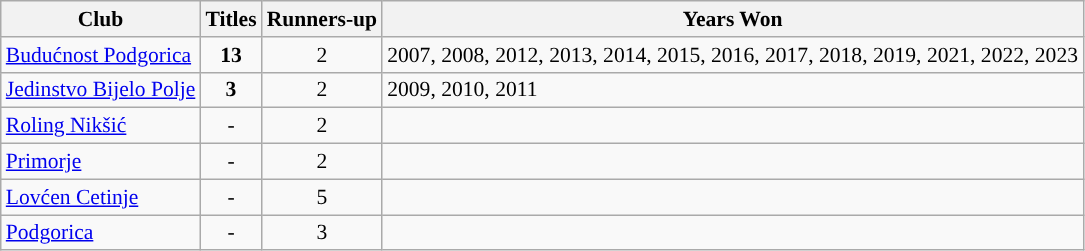<table class="wikitable" style="font-size:90%">
<tr>
<th>Club</th>
<th>Titles</th>
<th>Runners-up</th>
<th>Years Won</th>
</tr>
<tr>
<td><a href='#'>Budućnost Podgorica</a></td>
<td align="center"><strong>13</strong></td>
<td align="center">2</td>
<td>2007, 2008, 2012, 2013, 2014, 2015, 2016, 2017, 2018, 2019, 2021, 2022, 2023</td>
</tr>
<tr>
<td><a href='#'>Jedinstvo Bijelo Polje</a></td>
<td align="center"><strong>3</strong></td>
<td align="center">2</td>
<td>2009, 2010, 2011</td>
</tr>
<tr>
<td><a href='#'>Roling Nikšić</a></td>
<td align="center">-</td>
<td align="center">2</td>
<td></td>
</tr>
<tr>
<td><a href='#'>Primorje</a></td>
<td align="center">-</td>
<td align="center">2</td>
<td></td>
</tr>
<tr>
<td><a href='#'>Lovćen Cetinje</a></td>
<td align="center">-</td>
<td align="center">5</td>
<td></td>
</tr>
<tr>
<td><a href='#'>Podgorica</a></td>
<td align="center">-</td>
<td align="center">3</td>
<td></td>
</tr>
</table>
